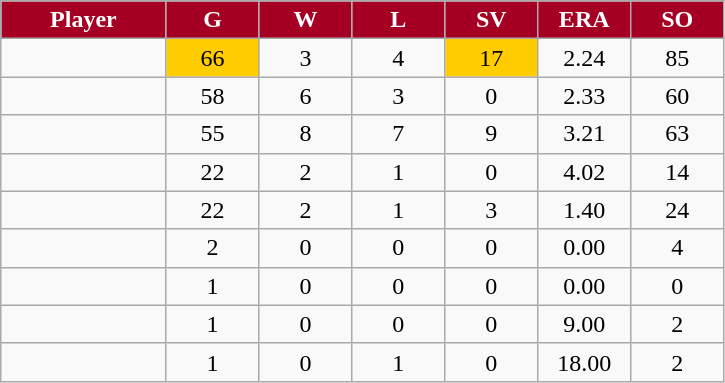<table class="wikitable sortable">
<tr>
<th style="background:#A50024;color:white;" width="16%">Player</th>
<th style="background:#A50024;color:white;" width="9%">G</th>
<th style="background:#A50024;color:white;" width="9%">W</th>
<th style="background:#A50024;color:white;" width="9%">L</th>
<th style="background:#A50024;color:white;" width="9%">SV</th>
<th style="background:#A50024;color:white;" width="9%">ERA</th>
<th style="background:#A50024;color:white;" width="9%">SO</th>
</tr>
<tr align="center">
<td></td>
<td bgcolor="#FFCC00">66</td>
<td>3</td>
<td>4</td>
<td bgcolor="#FFCC00">17</td>
<td>2.24</td>
<td>85</td>
</tr>
<tr align="center">
<td></td>
<td>58</td>
<td>6</td>
<td>3</td>
<td>0</td>
<td>2.33</td>
<td>60</td>
</tr>
<tr align="center">
<td></td>
<td>55</td>
<td>8</td>
<td>7</td>
<td>9</td>
<td>3.21</td>
<td>63</td>
</tr>
<tr align="center">
<td></td>
<td>22</td>
<td>2</td>
<td>1</td>
<td>0</td>
<td>4.02</td>
<td>14</td>
</tr>
<tr align="center">
<td></td>
<td>22</td>
<td>2</td>
<td>1</td>
<td>3</td>
<td>1.40</td>
<td>24</td>
</tr>
<tr align="center">
<td></td>
<td>2</td>
<td>0</td>
<td>0</td>
<td>0</td>
<td>0.00</td>
<td>4</td>
</tr>
<tr align="center">
<td></td>
<td>1</td>
<td>0</td>
<td>0</td>
<td>0</td>
<td>0.00</td>
<td>0</td>
</tr>
<tr align="center">
<td></td>
<td>1</td>
<td>0</td>
<td>0</td>
<td>0</td>
<td>9.00</td>
<td>2</td>
</tr>
<tr align="center">
<td></td>
<td>1</td>
<td>0</td>
<td>1</td>
<td>0</td>
<td>18.00</td>
<td>2</td>
</tr>
</table>
